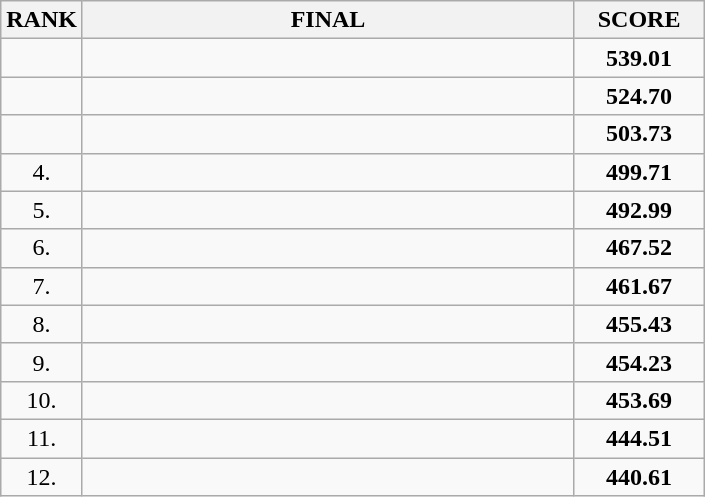<table class="wikitable">
<tr>
<th>RANK</th>
<th style="width: 20em">FINAL</th>
<th style="width: 5em">SCORE</th>
</tr>
<tr>
<td align="center"></td>
<td></td>
<td align="center"><strong>539.01</strong></td>
</tr>
<tr>
<td align="center"></td>
<td></td>
<td align="center"><strong>524.70</strong></td>
</tr>
<tr>
<td align="center"></td>
<td></td>
<td align="center"><strong>503.73</strong></td>
</tr>
<tr>
<td align="center">4.</td>
<td></td>
<td align="center"><strong>499.71</strong></td>
</tr>
<tr>
<td align="center">5.</td>
<td></td>
<td align="center"><strong>492.99</strong></td>
</tr>
<tr>
<td align="center">6.</td>
<td></td>
<td align="center"><strong>467.52</strong></td>
</tr>
<tr>
<td align="center">7.</td>
<td></td>
<td align="center"><strong>461.67</strong></td>
</tr>
<tr>
<td align="center">8.</td>
<td></td>
<td align="center"><strong>455.43</strong></td>
</tr>
<tr>
<td align="center">9.</td>
<td></td>
<td align="center"><strong>454.23</strong></td>
</tr>
<tr>
<td align="center">10.</td>
<td></td>
<td align="center"><strong>453.69</strong></td>
</tr>
<tr>
<td align="center">11.</td>
<td></td>
<td align="center"><strong>444.51</strong></td>
</tr>
<tr>
<td align="center">12.</td>
<td></td>
<td align="center"><strong>440.61</strong></td>
</tr>
</table>
